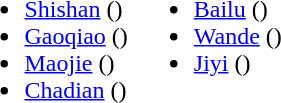<table>
<tr>
<td valign="top"><br><ul><li><a href='#'>Shishan</a> ()</li><li><a href='#'>Gaoqiao</a> ()</li><li><a href='#'>Maojie</a> ()</li><li><a href='#'>Chadian</a> ()</li></ul></td>
<td valign="top"><br><ul><li><a href='#'>Bailu</a> ()</li><li><a href='#'>Wande</a> ()</li><li><a href='#'>Jiyi</a> ()</li></ul></td>
</tr>
</table>
